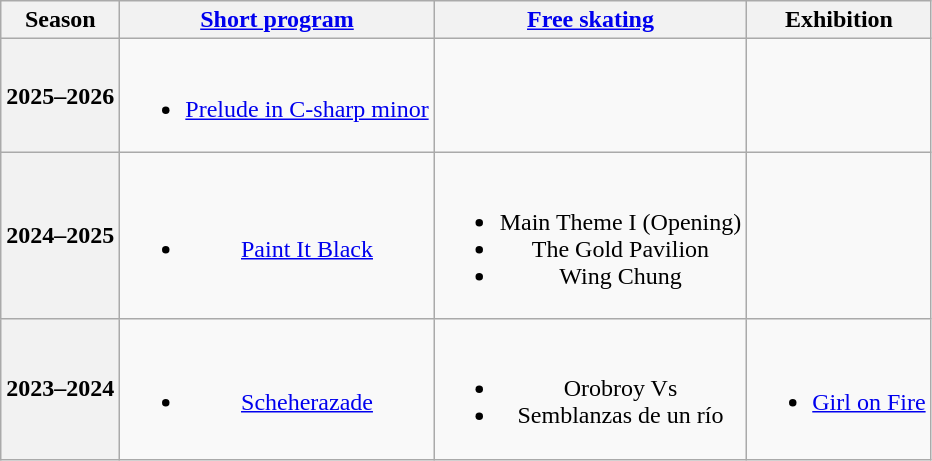<table class="wikitable" style="text-align: center">
<tr>
<th>Season</th>
<th><a href='#'>Short program</a></th>
<th><a href='#'>Free skating</a></th>
<th>Exhibition</th>
</tr>
<tr>
<th>2025–2026 <br> </th>
<td><br><ul><li><a href='#'>Prelude in C-sharp minor</a> <br> </li></ul></td>
<td></td>
<td></td>
</tr>
<tr>
<th>2024–2025 <br> </th>
<td><br><ul><li><a href='#'>Paint It Black</a> <br> </li></ul></td>
<td><br><ul><li>Main Theme I (Opening)</li><li>The Gold Pavilion <br> </li><li>Wing Chung <br> </li></ul></td>
<td></td>
</tr>
<tr>
<th>2023–2024 <br> </th>
<td><br><ul><li><a href='#'>Scheherazade</a> <br> </li></ul></td>
<td><br><ul><li>Orobroy Vs</li><li>Semblanzas de un río <br> </li></ul></td>
<td><br><ul><li><a href='#'>Girl on Fire</a> <br> </li></ul></td>
</tr>
</table>
